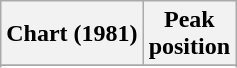<table class="wikitable sortable plainrowheaders" style="text-align:center">
<tr>
<th scope="col">Chart (1981)</th>
<th scope="col">Peak<br>position</th>
</tr>
<tr>
</tr>
<tr>
</tr>
</table>
